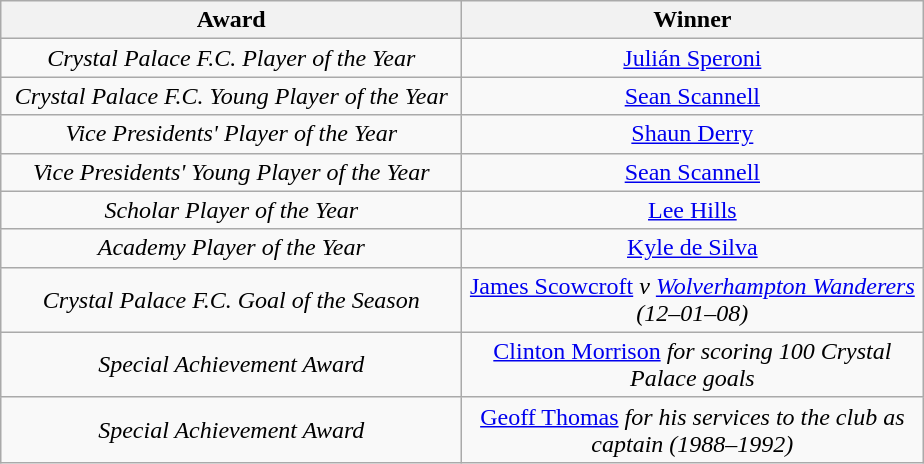<table class="wikitable" style="text-align: center">
<tr>
<th style="width:300px;">Award</th>
<th style="width:300px;">Winner</th>
</tr>
<tr>
<td><em>Crystal Palace F.C. Player of the Year</em></td>
<td><a href='#'>Julián Speroni</a></td>
</tr>
<tr>
<td><em>Crystal Palace F.C. Young Player of the Year</em></td>
<td><a href='#'>Sean Scannell</a></td>
</tr>
<tr>
<td><em>Vice Presidents' Player of the Year</em></td>
<td><a href='#'>Shaun Derry</a></td>
</tr>
<tr>
<td><em>Vice Presidents' Young Player of the Year</em></td>
<td><a href='#'>Sean Scannell</a></td>
</tr>
<tr>
<td><em>Scholar Player of the Year</em></td>
<td><a href='#'>Lee Hills</a></td>
</tr>
<tr>
<td><em>Academy Player of the Year</em></td>
<td><a href='#'>Kyle de Silva</a></td>
</tr>
<tr>
<td><em>Crystal Palace F.C. Goal of the Season</em></td>
<td><a href='#'>James Scowcroft</a> <em>v <a href='#'>Wolverhampton Wanderers</a> (12–01–08)</em></td>
</tr>
<tr>
<td><em>Special Achievement Award</em></td>
<td><a href='#'>Clinton Morrison</a> <em>for scoring 100 Crystal Palace goals</em></td>
</tr>
<tr>
<td><em>Special Achievement Award</em></td>
<td><a href='#'>Geoff Thomas</a> <em>for his services to the club as captain (1988–1992)</em></td>
</tr>
</table>
